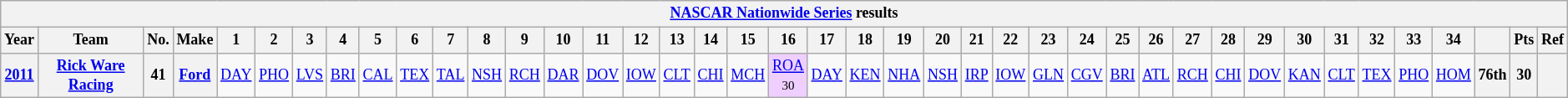<table class="wikitable" style="text-align:center; font-size:75%">
<tr>
<th colspan=42><a href='#'>NASCAR Nationwide Series</a> results</th>
</tr>
<tr>
<th>Year</th>
<th>Team</th>
<th>No.</th>
<th>Make</th>
<th>1</th>
<th>2</th>
<th>3</th>
<th>4</th>
<th>5</th>
<th>6</th>
<th>7</th>
<th>8</th>
<th>9</th>
<th>10</th>
<th>11</th>
<th>12</th>
<th>13</th>
<th>14</th>
<th>15</th>
<th>16</th>
<th>17</th>
<th>18</th>
<th>19</th>
<th>20</th>
<th>21</th>
<th>22</th>
<th>23</th>
<th>24</th>
<th>25</th>
<th>26</th>
<th>27</th>
<th>28</th>
<th>29</th>
<th>30</th>
<th>31</th>
<th>32</th>
<th>33</th>
<th>34</th>
<th></th>
<th>Pts</th>
<th>Ref</th>
</tr>
<tr>
<th><a href='#'>2011</a></th>
<th><a href='#'>Rick Ware Racing</a></th>
<th>41</th>
<th><a href='#'>Ford</a></th>
<td><a href='#'>DAY</a></td>
<td><a href='#'>PHO</a></td>
<td><a href='#'>LVS</a></td>
<td><a href='#'>BRI</a></td>
<td><a href='#'>CAL</a></td>
<td><a href='#'>TEX</a></td>
<td><a href='#'>TAL</a></td>
<td><a href='#'>NSH</a></td>
<td><a href='#'>RCH</a></td>
<td><a href='#'>DAR</a></td>
<td><a href='#'>DOV</a></td>
<td><a href='#'>IOW</a></td>
<td><a href='#'>CLT</a></td>
<td><a href='#'>CHI</a></td>
<td><a href='#'>MCH</a></td>
<td style="background:#EFCFFF;"><a href='#'>ROA</a><br><small>30</small></td>
<td><a href='#'>DAY</a></td>
<td><a href='#'>KEN</a></td>
<td><a href='#'>NHA</a></td>
<td><a href='#'>NSH</a></td>
<td><a href='#'>IRP</a></td>
<td><a href='#'>IOW</a></td>
<td><a href='#'>GLN</a></td>
<td><a href='#'>CGV</a></td>
<td><a href='#'>BRI</a></td>
<td><a href='#'>ATL</a></td>
<td><a href='#'>RCH</a></td>
<td><a href='#'>CHI</a></td>
<td><a href='#'>DOV</a></td>
<td><a href='#'>KAN</a></td>
<td><a href='#'>CLT</a></td>
<td><a href='#'>TEX</a></td>
<td><a href='#'>PHO</a></td>
<td><a href='#'>HOM</a></td>
<th>76th</th>
<th>30</th>
<th></th>
</tr>
</table>
